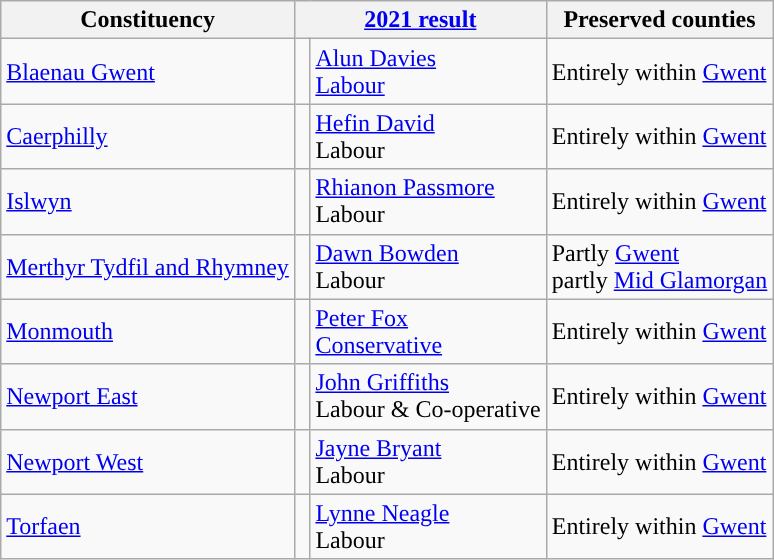<table class="wikitable">
<tr>
<th>Constituency</th>
<th colspan="2"><a href='#'>2021 result</a></th>
<th>Preserved counties</th>
</tr>
<tr>
<td><a href='#'>Blaenau Gwent</a></td>
<td style="width: 3px" bgcolor=></td>
<td><a href='#'>Alun Davies</a><br><a href='#'>Labour</a></td>
<td>Entirely within <a href='#'>Gwent</a></td>
</tr>
<tr>
<td><a href='#'>Caerphilly</a></td>
<td style="width: 3px" bgcolor=></td>
<td><a href='#'>Hefin David</a><br>Labour</td>
<td>Entirely within <a href='#'>Gwent</a></td>
</tr>
<tr>
<td><a href='#'>Islwyn</a></td>
<td style="width: 3px" bgcolor=></td>
<td><a href='#'>Rhianon Passmore</a><br>Labour</td>
<td>Entirely within <a href='#'>Gwent</a></td>
</tr>
<tr>
<td><a href='#'>Merthyr Tydfil and Rhymney</a></td>
<td style="width: 3px"></td>
<td><a href='#'>Dawn Bowden</a><br>Labour</td>
<td>Partly <a href='#'>Gwent</a><br> partly <a href='#'>Mid Glamorgan</a></td>
</tr>
<tr>
<td><a href='#'>Monmouth</a></td>
<td style="width: 3px"></td>
<td><a href='#'>Peter Fox</a><br><a href='#'>Conservative</a></td>
<td>Entirely within <a href='#'>Gwent</a></td>
</tr>
<tr>
<td><a href='#'>Newport East</a></td>
<td style="width: 3px"></td>
<td><a href='#'>John Griffiths</a><br>Labour & Co-operative</td>
<td>Entirely within <a href='#'>Gwent</a></td>
</tr>
<tr>
<td><a href='#'>Newport West</a></td>
<td style="width: 3px" bgcolor=></td>
<td><a href='#'>Jayne Bryant</a><br>Labour</td>
<td>Entirely within <a href='#'>Gwent</a></td>
</tr>
<tr>
<td><a href='#'>Torfaen</a></td>
<td style="width: 3px" bgcolor=></td>
<td><a href='#'>Lynne Neagle</a><br>Labour</td>
<td>Entirely within <a href='#'>Gwent</a></td>
</tr>
</table>
